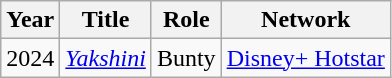<table class="wikitable">
<tr>
<th>Year</th>
<th>Title</th>
<th>Role</th>
<th>Network</th>
</tr>
<tr>
<td>2024</td>
<td><a href='#'><em>Yakshini</em></a></td>
<td>Bunty</td>
<td><a href='#'>Disney+ Hotstar</a></td>
</tr>
</table>
